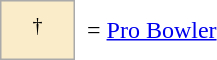<table border=0 cellspacing="0" cellpadding="8">
<tr>
<td style="background-color:#faecc8; border:1px solid #aaaaaa; width:2em;" align=center><sup>†</sup></td>
<td>= <a href='#'>Pro Bowler</a></td>
</tr>
</table>
